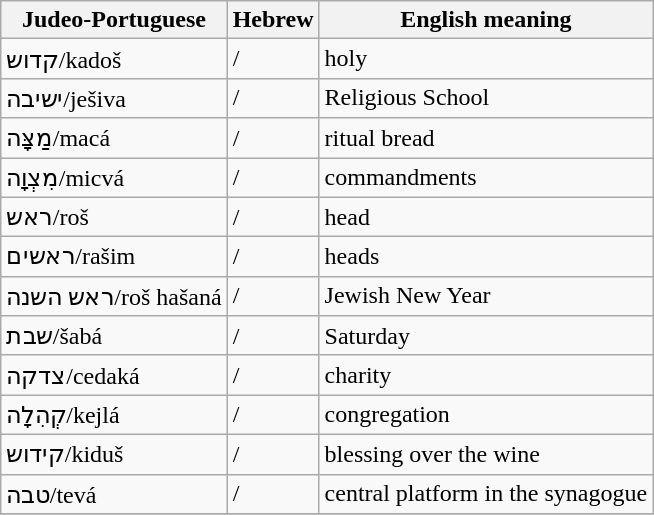<table class="wikitable">
<tr>
<th>Judeo-Portuguese</th>
<th>Hebrew</th>
<th>English meaning</th>
</tr>
<tr>
<td>קדוש/kadoš</td>
<td>/</td>
<td>holy</td>
</tr>
<tr>
<td>ישיבה/ješiva</td>
<td>/</td>
<td>Religious School</td>
</tr>
<tr>
<td>מַצָּה‬/macá</td>
<td>/</td>
<td>ritual bread</td>
</tr>
<tr>
<td>מִצְוָה‬/micvá</td>
<td>/</td>
<td>commandments</td>
</tr>
<tr>
<td>ראש/roš</td>
<td>/</td>
<td>head</td>
</tr>
<tr>
<td>ראשים/rašim</td>
<td>/</td>
<td>heads</td>
</tr>
<tr>
<td>ראש השנה/roš hašaná</td>
<td>/</td>
<td>Jewish New Year</td>
</tr>
<tr>
<td>שבת/šabá</td>
<td>/</td>
<td>Saturday</td>
</tr>
<tr>
<td>צדקה/cedaká</td>
<td>/</td>
<td>charity</td>
</tr>
<tr>
<td>קְהִלָה/kejlá</td>
<td>/</td>
<td>congregation</td>
</tr>
<tr>
<td>קידוש/kiduš</td>
<td>/</td>
<td>blessing over the wine</td>
</tr>
<tr>
<td>טבה/tevá</td>
<td>/</td>
<td>central platform in the synagogue</td>
</tr>
<tr>
</tr>
</table>
